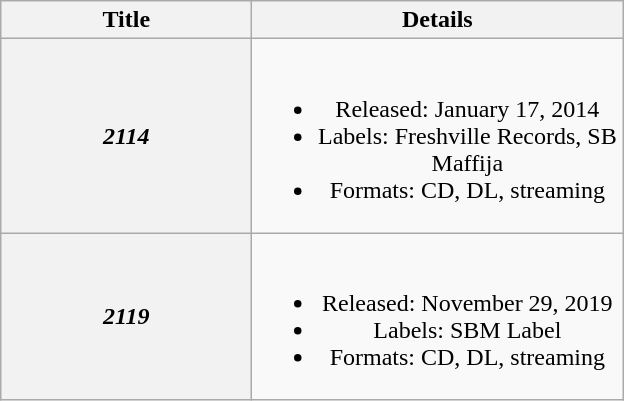<table class="wikitable plainrowheaders" style="text-align:center">
<tr>
<th scope="col" style="width:10em;">Title</th>
<th scope="col" style="width:15em;">Details</th>
</tr>
<tr>
<th scope="row"><em>2114</em><br></th>
<td><br><ul><li>Released: January 17, 2014</li><li>Labels: Freshville Records, SB Maffija </li><li>Formats: CD, DL, streaming</li></ul></td>
</tr>
<tr>
<th scope="row"><em>2119</em><br></th>
<td><br><ul><li>Released: November 29, 2019</li><li>Labels: SBM Label</li><li>Formats: CD, DL, streaming</li></ul></td>
</tr>
</table>
